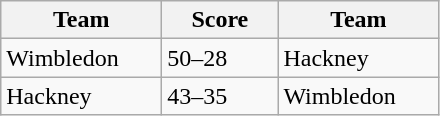<table class="wikitable" style="font-size: 100%">
<tr>
<th width=100>Team</th>
<th width=70>Score</th>
<th width=100>Team</th>
</tr>
<tr>
<td>Wimbledon</td>
<td>50–28</td>
<td>Hackney</td>
</tr>
<tr>
<td>Hackney</td>
<td>43–35</td>
<td>Wimbledon</td>
</tr>
</table>
